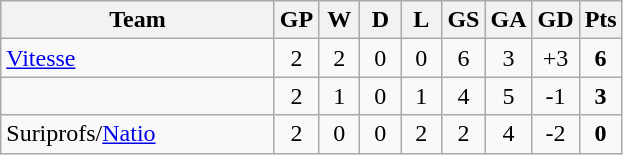<table class="wikitable" style="text-align:center">
<tr>
<th width="175">Team</th>
<th width="20">GP</th>
<th width="20">W</th>
<th width="20">D</th>
<th width="20">L</th>
<th width="20">GS</th>
<th width="20">GA</th>
<th width="20">GD</th>
<th width="20">Pts</th>
</tr>
<tr>
<td align=left> <a href='#'>Vitesse</a></td>
<td>2</td>
<td>2</td>
<td>0</td>
<td>0</td>
<td>6</td>
<td>3</td>
<td>+3</td>
<td><strong>6</strong></td>
</tr>
<tr>
<td align=left></td>
<td>2</td>
<td>1</td>
<td>0</td>
<td>1</td>
<td>4</td>
<td>5</td>
<td>-1</td>
<td><strong>3</strong></td>
</tr>
<tr>
<td align=left> Suriprofs/<a href='#'>Natio</a></td>
<td>2</td>
<td>0</td>
<td>0</td>
<td>2</td>
<td>2</td>
<td>4</td>
<td>-2</td>
<td><strong>0</strong></td>
</tr>
</table>
